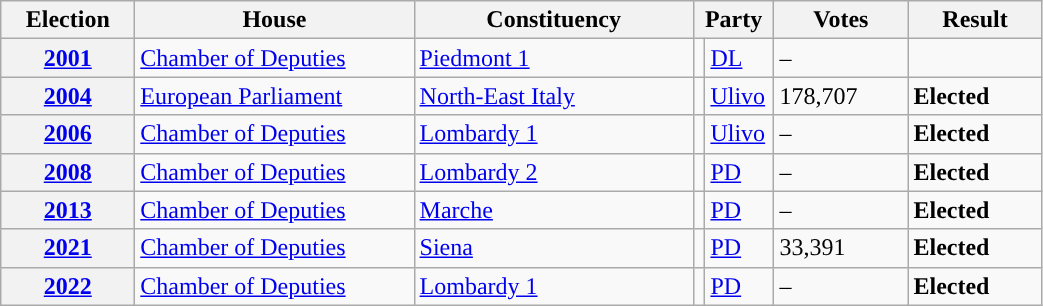<table class=wikitable style="width:55%; border:1px #AAAAFF solid">
<tr>
<th width=12%>Election</th>
<th width=25%>House</th>
<th width=25%>Constituency</th>
<th width=5% colspan="2">Party</th>
<th width=12%>Votes</th>
<th width=12%>Result</th>
</tr>
<tr>
<th><a href='#'>2001</a></th>
<td><a href='#'>Chamber of Deputies</a></td>
<td><a href='#'>Piedmont 1</a></td>
<td></td>
<td><a href='#'>DL</a></td>
<td>–</td>
<td></td>
</tr>
<tr>
<th><a href='#'>2004</a></th>
<td><a href='#'>European Parliament</a></td>
<td><a href='#'>North-East Italy</a></td>
<td></td>
<td><a href='#'>Ulivo</a></td>
<td>178,707</td>
<td> <strong>Elected</strong></td>
</tr>
<tr>
<th><a href='#'>2006</a></th>
<td><a href='#'>Chamber of Deputies</a></td>
<td><a href='#'>Lombardy 1</a></td>
<td></td>
<td><a href='#'>Ulivo</a></td>
<td>–</td>
<td> <strong>Elected</strong></td>
</tr>
<tr>
<th><a href='#'>2008</a></th>
<td><a href='#'>Chamber of Deputies</a></td>
<td><a href='#'>Lombardy 2</a></td>
<td></td>
<td><a href='#'>PD</a></td>
<td>–</td>
<td> <strong>Elected</strong></td>
</tr>
<tr>
<th><a href='#'>2013</a></th>
<td><a href='#'>Chamber of Deputies</a></td>
<td><a href='#'>Marche</a></td>
<td></td>
<td><a href='#'>PD</a></td>
<td>–</td>
<td> <strong>Elected</strong></td>
</tr>
<tr>
<th><a href='#'>2021</a></th>
<td><a href='#'>Chamber of Deputies</a></td>
<td><a href='#'>Siena</a></td>
<td></td>
<td><a href='#'>PD</a></td>
<td>33,391</td>
<td> <strong>Elected</strong></td>
</tr>
<tr>
<th><a href='#'>2022</a></th>
<td><a href='#'>Chamber of Deputies</a></td>
<td><a href='#'>Lombardy 1</a></td>
<td></td>
<td><a href='#'>PD</a></td>
<td>–</td>
<td> <strong>Elected</strong></td>
</tr>
</table>
